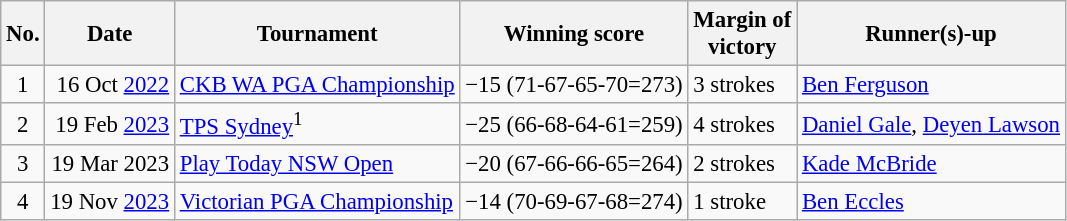<table class="wikitable" style="font-size:95%;">
<tr>
<th>No.</th>
<th>Date</th>
<th>Tournament</th>
<th>Winning score</th>
<th>Margin of<br>victory</th>
<th>Runner(s)-up</th>
</tr>
<tr>
<td align=center>1</td>
<td align=right>16 Oct <a href='#'>2022</a></td>
<td><a href='#'>CKB WA PGA Championship</a></td>
<td>−15 (71-67-65-70=273)</td>
<td>3 strokes</td>
<td> <a href='#'>Ben Ferguson</a></td>
</tr>
<tr>
<td align=center>2</td>
<td align=right>19 Feb <a href='#'>2023</a></td>
<td><a href='#'>TPS Sydney</a><sup>1</sup></td>
<td>−25 (66-68-64-61=259)</td>
<td>4 strokes</td>
<td> <a href='#'>Daniel Gale</a>,  <a href='#'>Deyen Lawson</a></td>
</tr>
<tr>
<td align=center>3</td>
<td align=right>19 Mar 2023</td>
<td><a href='#'>Play Today NSW Open</a></td>
<td>−20 (67-66-66-65=264)</td>
<td>2 strokes</td>
<td> <a href='#'>Kade McBride</a></td>
</tr>
<tr>
<td align=center>4</td>
<td align=right>19 Nov <a href='#'>2023</a></td>
<td><a href='#'>Victorian PGA Championship</a></td>
<td>−14 (70-69-67-68=274)</td>
<td>1 stroke</td>
<td> <a href='#'>Ben Eccles</a></td>
</tr>
</table>
